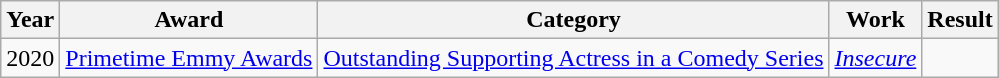<table class="wikitable">
<tr>
<th>Year</th>
<th>Award</th>
<th>Category</th>
<th>Work</th>
<th>Result</th>
</tr>
<tr>
<td rowspan=1>2020</td>
<td><a href='#'>Primetime Emmy Awards</a></td>
<td><a href='#'>Outstanding Supporting Actress in a Comedy Series</a></td>
<td><em><a href='#'>Insecure</a></em></td>
<td></td>
</tr>
</table>
